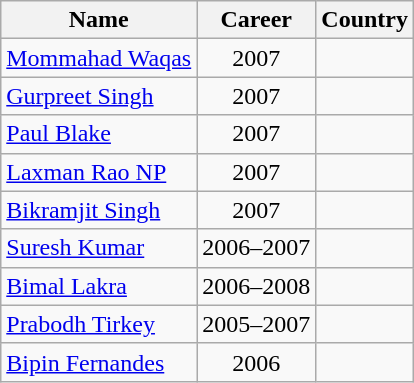<table class="wikitable sortable" style="text-align: center;">
<tr>
<th class="unsortable">Name</th>
<th class="unsortable">Career</th>
<th class="unsortable">Country</th>
</tr>
<tr>
<td align="left"><a href='#'>Mommahad Waqas</a></td>
<td>2007</td>
<td></td>
</tr>
<tr>
<td align="left"><a href='#'>Gurpreet Singh</a></td>
<td>2007</td>
<td></td>
</tr>
<tr>
<td align="left"><a href='#'>Paul Blake</a></td>
<td>2007</td>
<td></td>
</tr>
<tr>
<td align="left"><a href='#'>Laxman Rao NP</a></td>
<td>2007</td>
<td></td>
</tr>
<tr>
<td align="left"><a href='#'>Bikramjit Singh</a></td>
<td>2007</td>
<td></td>
</tr>
<tr>
<td align="left"><a href='#'>Suresh Kumar</a></td>
<td>2006–2007</td>
<td></td>
</tr>
<tr>
<td align="left"><a href='#'>Bimal Lakra</a></td>
<td>2006–2008</td>
<td></td>
</tr>
<tr>
<td align="left"><a href='#'>Prabodh Tirkey</a></td>
<td>2005–2007</td>
<td></td>
</tr>
<tr>
<td align="left"><a href='#'>Bipin Fernandes</a></td>
<td>2006</td>
<td></td>
</tr>
</table>
